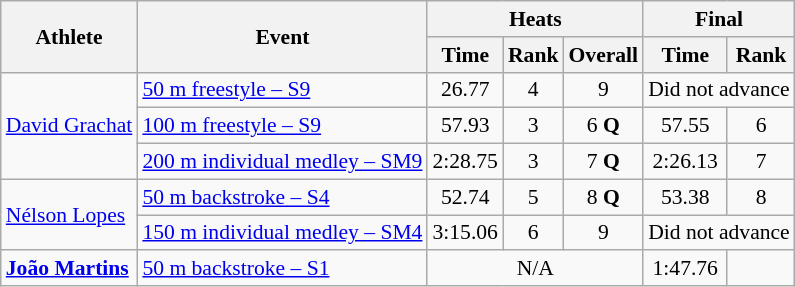<table class="wikitable" style="font-size:90%;">
<tr>
<th rowspan="2">Athlete</th>
<th rowspan="2">Event</th>
<th colspan="3">Heats</th>
<th colspan="2">Final</th>
</tr>
<tr>
<th>Time</th>
<th>Rank</th>
<th>Overall</th>
<th>Time</th>
<th>Rank</th>
</tr>
<tr>
<td rowspan="3"><a href='#'>David Grachat</a></td>
<td><a href='#'>50 m freestyle – S9</a></td>
<td align="center">26.77</td>
<td align="center">4</td>
<td align="center">9</td>
<td colspan="2" align="center">Did not advance</td>
</tr>
<tr>
<td><a href='#'>100 m freestyle – S9</a></td>
<td align="center">57.93</td>
<td align="center">3</td>
<td align="center">6 <strong>Q</strong></td>
<td align="center">57.55</td>
<td align="center">6</td>
</tr>
<tr>
<td><a href='#'>200 m individual medley – SM9</a></td>
<td align="center">2:28.75</td>
<td align="center">3</td>
<td align="center">7 <strong>Q</strong></td>
<td align="center">2:26.13</td>
<td align="center">7</td>
</tr>
<tr>
<td rowspan="2"><a href='#'>Nélson Lopes</a></td>
<td><a href='#'>50 m backstroke – S4</a></td>
<td align="center">52.74</td>
<td align="center">5</td>
<td align="center">8 <strong>Q</strong></td>
<td align="center">53.38</td>
<td align="center">8</td>
</tr>
<tr>
<td><a href='#'>150 m individual medley – SM4</a></td>
<td align="center">3:15.06</td>
<td align="center">6</td>
<td align="center">9</td>
<td colspan="2" align="center">Did not advance</td>
</tr>
<tr>
<td><strong><a href='#'>João Martins</a></strong></td>
<td><a href='#'>50 m backstroke – S1</a></td>
<td colspan="3" align="center">N/A</td>
<td align="center">1:47.76</td>
<td align="center"></td>
</tr>
</table>
